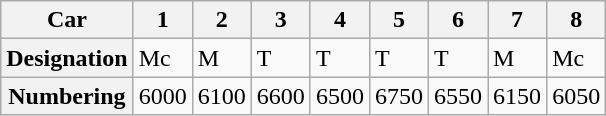<table class="wikitable">
<tr>
<th>Car</th>
<th>1</th>
<th>2</th>
<th>3</th>
<th>4</th>
<th>5</th>
<th>6</th>
<th>7</th>
<th>8</th>
</tr>
<tr>
<th>Designation</th>
<td>Mc</td>
<td>M</td>
<td>T</td>
<td>T</td>
<td>T</td>
<td>T</td>
<td>M</td>
<td>Mc</td>
</tr>
<tr>
<th>Numbering</th>
<td>6000</td>
<td>6100</td>
<td>6600</td>
<td>6500</td>
<td>6750</td>
<td>6550</td>
<td>6150</td>
<td>6050</td>
</tr>
</table>
